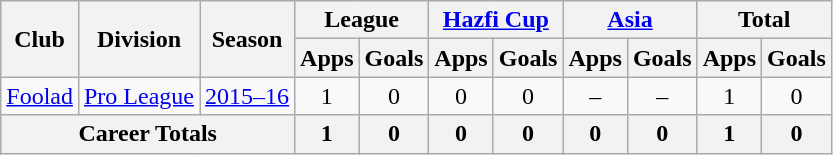<table class="wikitable" style="text-align: center;">
<tr>
<th rowspan="2">Club</th>
<th rowspan="2">Division</th>
<th rowspan="2">Season</th>
<th colspan="2">League</th>
<th colspan="2"><a href='#'>Hazfi Cup</a></th>
<th colspan="2"><a href='#'>Asia</a></th>
<th colspan="2">Total</th>
</tr>
<tr>
<th>Apps</th>
<th>Goals</th>
<th>Apps</th>
<th>Goals</th>
<th>Apps</th>
<th>Goals</th>
<th>Apps</th>
<th>Goals</th>
</tr>
<tr>
<td><a href='#'>Foolad</a></td>
<td><a href='#'>Pro League</a></td>
<td><a href='#'>2015–16</a></td>
<td>1</td>
<td>0</td>
<td>0</td>
<td>0</td>
<td>–</td>
<td>–</td>
<td>1</td>
<td>0</td>
</tr>
<tr>
<th colspan=3>Career Totals</th>
<th>1</th>
<th>0</th>
<th>0</th>
<th>0</th>
<th>0</th>
<th>0</th>
<th>1</th>
<th>0</th>
</tr>
</table>
